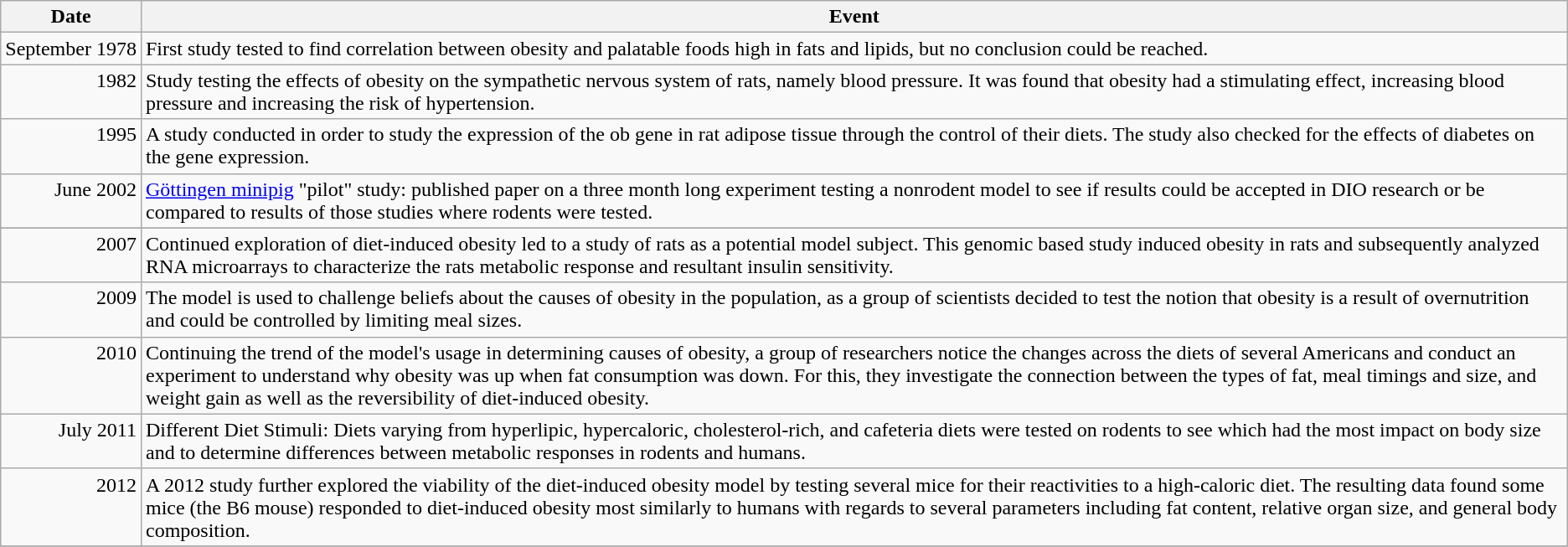<table class="wikitable">
<tr>
<th scope="col">Date</th>
<th scope="col">Event</th>
</tr>
<tr>
<td style="vertical-align: top; text-align: right; white-space: nowrap;">September 1978</td>
<td style="vertical-align: top;">First study tested to find correlation between obesity and palatable foods high in fats and lipids, but no conclusion could be reached.</td>
</tr>
<tr>
<td style="vertical-align: top; text-align: right; white-space: nowrap;">1982</td>
<td>Study testing the effects of obesity on the sympathetic nervous system of rats, namely blood pressure. It was found that obesity had a stimulating effect, increasing blood pressure and increasing the risk of hypertension.</td>
</tr>
<tr>
<td style="vertical-align: top; text-align: right; white-space: nowrap;">1995</td>
<td>A study conducted in order to study the expression of the ob gene in rat adipose tissue through the control of their diets.  The study also checked for the effects of diabetes on the gene expression.</td>
</tr>
<tr>
<td style="vertical-align: top; text-align: right; white-space: nowrap;">June 2002</td>
<td><a href='#'>Göttingen minipig</a> "pilot" study: published paper on a three month long experiment testing a nonrodent model to see if results could be accepted in DIO research or be compared to results of those studies where rodents were tested.</td>
</tr>
<tr>
</tr>
<tr>
<td style="vertical-align: top; text-align: right; white-space: nowrap;">2007</td>
<td>Continued exploration of diet-induced obesity led to a study of rats as a potential model subject. This genomic based study induced obesity in rats and subsequently analyzed RNA microarrays to characterize the rats metabolic response and resultant insulin sensitivity.</td>
</tr>
<tr>
<td style="vertical-align: top; text-align: right; white-space: nowrap;">2009</td>
<td>The model is used to challenge beliefs about the causes of obesity in the population, as a group of scientists decided to test the notion that obesity is a result of overnutrition and could be controlled by limiting meal sizes.</td>
</tr>
<tr>
<td style="vertical-align: top; text-align: right; white-space: nowrap;">2010</td>
<td>Continuing the trend of the model's usage in determining causes of obesity, a group of researchers notice the changes across the diets of several Americans and conduct an experiment to understand why obesity was up when fat consumption was down. For this, they investigate the connection between the types of fat, meal timings and size, and weight gain as well as the reversibility of diet-induced obesity.</td>
</tr>
<tr>
<td style="vertical-align: top; text-align: right; white-space: nowrap;">July 2011</td>
<td>Different Diet Stimuli: Diets varying from hyperlipic, hypercaloric, cholesterol-rich, and cafeteria diets were tested on rodents to see which had the most impact on body size and to determine differences between metabolic responses in rodents and humans.</td>
</tr>
<tr>
<td style="vertical-align: top; text-align: right; white-space: nowrap;">2012</td>
<td>A 2012 study further explored the viability of the diet-induced obesity model by testing several mice for their reactivities to a high-caloric diet. The resulting data found some mice (the B6 mouse) responded to diet-induced obesity most similarly to humans with regards to several parameters including fat content, relative organ size, and general body composition.</td>
</tr>
<tr>
</tr>
</table>
